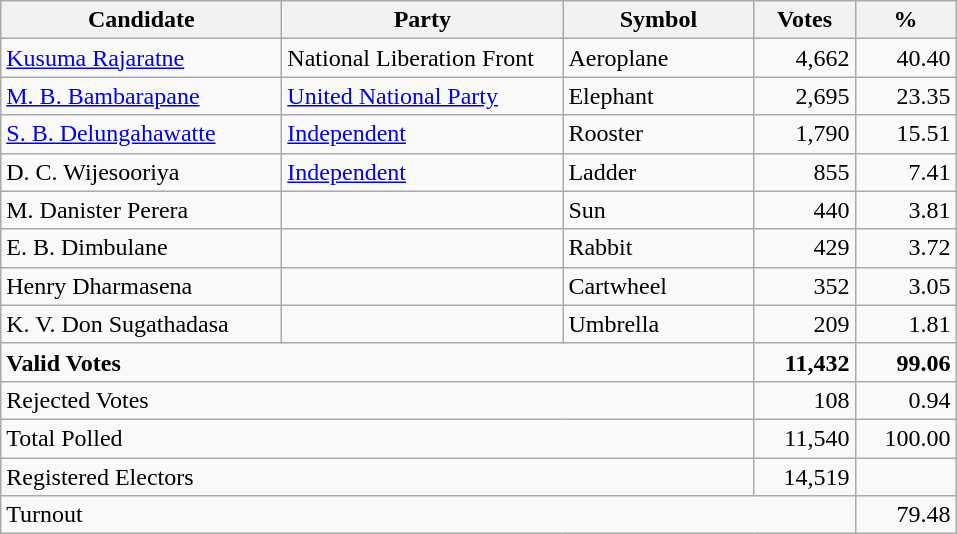<table class="wikitable" border="1" style="text-align:right;">
<tr>
<th align=left width="180">Candidate</th>
<th align=left width="180">Party</th>
<th align=left width="120">Symbol</th>
<th align=left width="60">Votes</th>
<th align=left width="60">%</th>
</tr>
<tr>
<td align=left><a href='#'>Kusuma Rajaratne</a></td>
<td align=left>National Liberation Front</td>
<td align=left>Aeroplane</td>
<td>4,662</td>
<td>40.40</td>
</tr>
<tr>
<td align=left><a href='#'>M. B. Bambarapane</a></td>
<td align=left><a href='#'>United National Party</a></td>
<td align=left>Elephant</td>
<td>2,695</td>
<td>23.35</td>
</tr>
<tr>
<td align=left><a href='#'>S. B. Delungahawatte</a></td>
<td align=left><a href='#'>Independent</a></td>
<td align=left>Rooster</td>
<td>1,790</td>
<td>15.51</td>
</tr>
<tr>
<td align=left>D. C. Wijesooriya</td>
<td align=left><a href='#'>Independent</a></td>
<td align=left>Ladder</td>
<td>855</td>
<td>7.41</td>
</tr>
<tr>
<td align=left>M. Danister Perera</td>
<td align=left></td>
<td align=left>Sun</td>
<td>440</td>
<td>3.81</td>
</tr>
<tr>
<td align=left>E. B. Dimbulane</td>
<td align=left></td>
<td align=left>Rabbit</td>
<td>429</td>
<td>3.72</td>
</tr>
<tr>
<td align=left>Henry Dharmasena</td>
<td align=left></td>
<td align=left>Cartwheel</td>
<td>352</td>
<td>3.05</td>
</tr>
<tr>
<td align=left>K. V. Don Sugathadasa</td>
<td align=left></td>
<td align=left>Umbrella</td>
<td>209</td>
<td>1.81</td>
</tr>
<tr>
<td align=left colspan=3><strong>Valid Votes</strong></td>
<td><strong>11,432</strong></td>
<td><strong>99.06</strong></td>
</tr>
<tr>
<td align=left colspan=3>Rejected Votes</td>
<td>108</td>
<td>0.94</td>
</tr>
<tr>
<td align=left colspan=3>Total Polled</td>
<td>11,540</td>
<td>100.00</td>
</tr>
<tr>
<td align=left colspan=3>Registered Electors</td>
<td>14,519</td>
<td></td>
</tr>
<tr>
<td align=left colspan=4>Turnout</td>
<td>79.48</td>
</tr>
</table>
